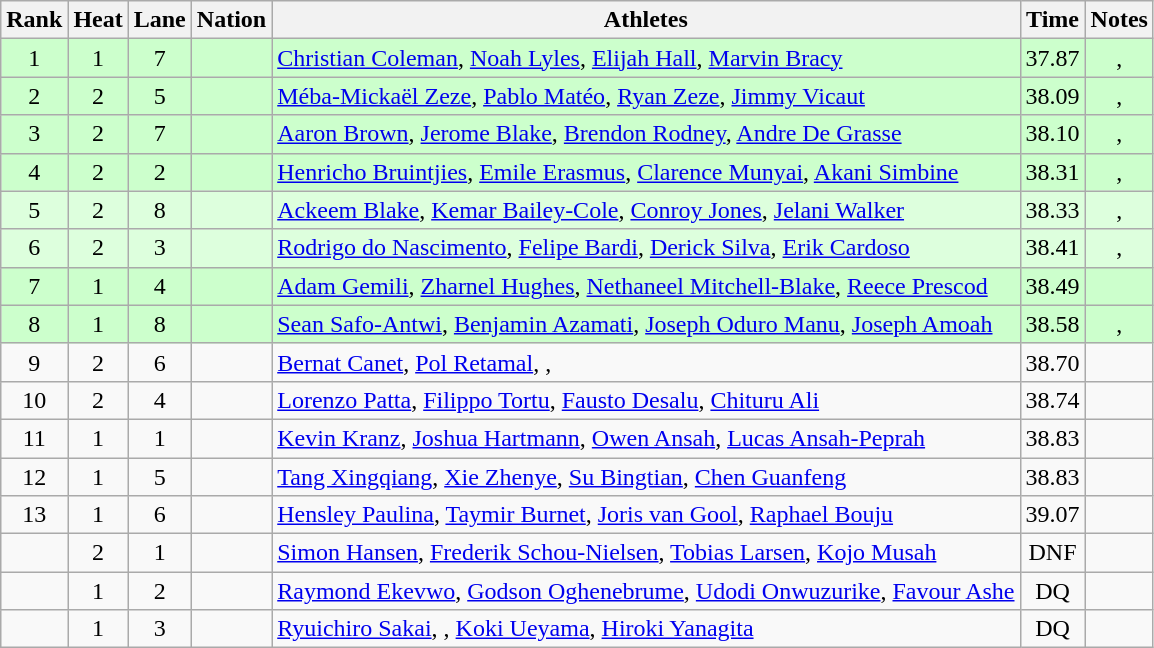<table class="wikitable sortable" style="text-align:center">
<tr>
<th>Rank</th>
<th>Heat</th>
<th>Lane</th>
<th>Nation</th>
<th>Athletes</th>
<th>Time</th>
<th>Notes</th>
</tr>
<tr bgcolor=ccffcc>
<td>1</td>
<td>1</td>
<td>7</td>
<td align=left></td>
<td align=left><a href='#'>Christian Coleman</a>, <a href='#'>Noah Lyles</a>, <a href='#'>Elijah Hall</a>, <a href='#'>Marvin Bracy</a></td>
<td>37.87</td>
<td>, </td>
</tr>
<tr bgcolor=ccffcc>
<td>2</td>
<td>2</td>
<td>5</td>
<td align=left></td>
<td align=left><a href='#'>Méba-Mickaël Zeze</a>, <a href='#'>Pablo Matéo</a>, <a href='#'>Ryan Zeze</a>, <a href='#'>Jimmy Vicaut</a></td>
<td>38.09</td>
<td>, </td>
</tr>
<tr bgcolor=ccffcc>
<td>3</td>
<td>2</td>
<td>7</td>
<td align=left></td>
<td align=left><a href='#'>Aaron Brown</a>, <a href='#'>Jerome Blake</a>, <a href='#'>Brendon Rodney</a>, <a href='#'>Andre De Grasse</a></td>
<td>38.10</td>
<td>, </td>
</tr>
<tr bgcolor=ccffcc>
<td>4</td>
<td>2</td>
<td>2</td>
<td align=left></td>
<td align=left><a href='#'>Henricho Bruintjies</a>, <a href='#'>Emile Erasmus</a>, <a href='#'>Clarence Munyai</a>, <a href='#'>Akani Simbine</a></td>
<td>38.31</td>
<td>, </td>
</tr>
<tr bgcolor=ddffdd>
<td>5</td>
<td>2</td>
<td>8</td>
<td align=left></td>
<td align=left><a href='#'>Ackeem Blake</a>, <a href='#'>Kemar Bailey-Cole</a>, <a href='#'>Conroy Jones</a>, <a href='#'>Jelani Walker</a></td>
<td>38.33</td>
<td>, </td>
</tr>
<tr bgcolor=ddffdd>
<td>6</td>
<td>2</td>
<td>3</td>
<td align=left></td>
<td align=left><a href='#'>Rodrigo do Nascimento</a>, <a href='#'>Felipe Bardi</a>, <a href='#'>Derick Silva</a>,  <a href='#'>Erik Cardoso</a></td>
<td>38.41</td>
<td>, </td>
</tr>
<tr bgcolor=ccffcc>
<td>7</td>
<td>1</td>
<td>4</td>
<td align=left></td>
<td align=left><a href='#'>Adam Gemili</a>, <a href='#'>Zharnel Hughes</a>, <a href='#'>Nethaneel Mitchell-Blake</a>, <a href='#'>Reece Prescod</a></td>
<td>38.49</td>
<td></td>
</tr>
<tr bgcolor=ccffcc>
<td>8</td>
<td>1</td>
<td>8</td>
<td align=left></td>
<td align=left><a href='#'>Sean Safo-Antwi</a>, <a href='#'>Benjamin Azamati</a>, <a href='#'>Joseph Oduro Manu</a>, <a href='#'>Joseph Amoah</a></td>
<td>38.58</td>
<td>, </td>
</tr>
<tr>
<td>9</td>
<td>2</td>
<td>6</td>
<td align=left></td>
<td align=left><a href='#'>Bernat Canet</a>, <a href='#'>Pol Retamal</a>, , </td>
<td>38.70</td>
<td></td>
</tr>
<tr>
<td>10</td>
<td>2</td>
<td>4</td>
<td align=left></td>
<td align=left><a href='#'>Lorenzo Patta</a>, <a href='#'>Filippo Tortu</a>, <a href='#'>Fausto Desalu</a>, <a href='#'>Chituru Ali</a></td>
<td>38.74</td>
<td></td>
</tr>
<tr>
<td>11</td>
<td>1</td>
<td>1</td>
<td align=left></td>
<td align=left><a href='#'>Kevin Kranz</a>, <a href='#'>Joshua Hartmann</a>, <a href='#'>Owen Ansah</a>, <a href='#'>Lucas Ansah-Peprah</a></td>
<td>38.83</td>
<td></td>
</tr>
<tr>
<td>12</td>
<td>1</td>
<td>5</td>
<td align=left></td>
<td align=left><a href='#'>Tang Xingqiang</a>, <a href='#'>Xie Zhenye</a>, <a href='#'>Su Bingtian</a>,  <a href='#'>Chen Guanfeng</a></td>
<td>38.83</td>
<td></td>
</tr>
<tr>
<td>13</td>
<td>1</td>
<td>6</td>
<td align=left></td>
<td align=left><a href='#'>Hensley Paulina</a>, <a href='#'>Taymir Burnet</a>, <a href='#'>Joris van Gool</a>, <a href='#'>Raphael Bouju</a></td>
<td>39.07</td>
<td></td>
</tr>
<tr>
<td></td>
<td>2</td>
<td>1</td>
<td align=left></td>
<td align=left><a href='#'>Simon Hansen</a>, <a href='#'>Frederik Schou-Nielsen</a>, <a href='#'>Tobias Larsen</a>, <a href='#'>Kojo Musah</a></td>
<td>DNF</td>
<td></td>
</tr>
<tr>
<td></td>
<td>1</td>
<td>2</td>
<td align=left></td>
<td align=left><a href='#'>Raymond Ekevwo</a>, <a href='#'>Godson Oghenebrume</a>, <a href='#'>Udodi Onwuzurike</a>, <a href='#'>Favour Ashe</a></td>
<td>DQ</td>
<td></td>
</tr>
<tr>
<td></td>
<td>1</td>
<td>3</td>
<td align=left></td>
<td align=left><a href='#'>Ryuichiro Sakai</a>, , <a href='#'>Koki Ueyama</a>, <a href='#'>Hiroki Yanagita</a></td>
<td>DQ</td>
<td></td>
</tr>
</table>
